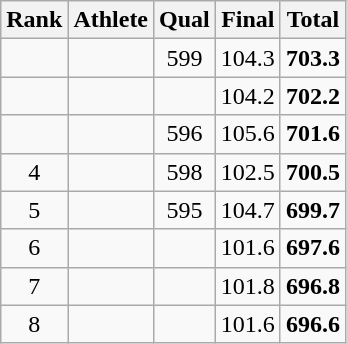<table class="wikitable sortable" style="text-align: center">
<tr>
<th>Rank</th>
<th>Athlete</th>
<th>Qual</th>
<th>Final</th>
<th>Total</th>
</tr>
<tr>
<td></td>
<td align=left></td>
<td>599</td>
<td>104.3</td>
<td><strong>703.3</strong></td>
</tr>
<tr>
<td></td>
<td align=left></td>
<td></td>
<td>104.2</td>
<td><strong>702.2</strong></td>
</tr>
<tr>
<td></td>
<td align=left></td>
<td>596</td>
<td>105.6</td>
<td><strong>701.6</strong></td>
</tr>
<tr>
<td>4</td>
<td align=left></td>
<td>598</td>
<td>102.5</td>
<td><strong>700.5</strong></td>
</tr>
<tr>
<td>5</td>
<td align=left></td>
<td>595</td>
<td>104.7</td>
<td><strong>699.7</strong></td>
</tr>
<tr>
<td>6</td>
<td align=left></td>
<td></td>
<td>101.6</td>
<td><strong>697.6</strong></td>
</tr>
<tr>
<td>7</td>
<td align=left></td>
<td></td>
<td>101.8</td>
<td><strong>696.8</strong></td>
</tr>
<tr>
<td>8</td>
<td align=left></td>
<td></td>
<td>101.6</td>
<td><strong>696.6</strong></td>
</tr>
</table>
